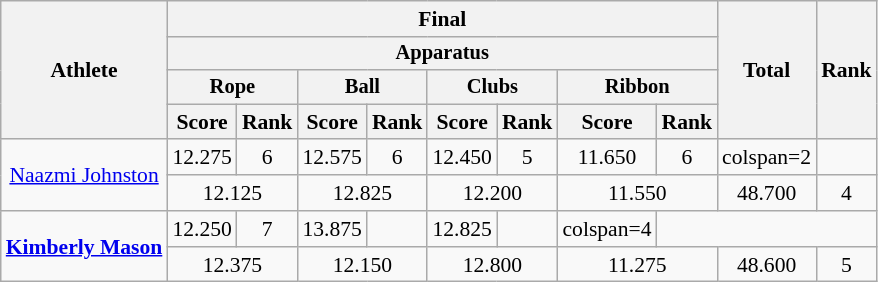<table class="wikitable" style="font-size:90%;text-align:center">
<tr>
<th Rowspan=4>Athlete</th>
<th colspan=8>Final</th>
<th rowspan=4>Total</th>
<th rowspan=4>Rank</th>
</tr>
<tr style="font-size:95%">
<th colspan = "8">Apparatus</th>
</tr>
<tr style="font-size:95%">
<th colspan=2>Rope</th>
<th colspan=2>Ball</th>
<th colspan=2>Clubs</th>
<th colspan=2>Ribbon</th>
</tr>
<tr>
<th>Score</th>
<th>Rank</th>
<th>Score</th>
<th>Rank</th>
<th>Score</th>
<th>Rank</th>
<th>Score</th>
<th>Rank</th>
</tr>
<tr>
<td rowspan=2><a href='#'>Naazmi Johnston</a></td>
<td>12.275</td>
<td>6</td>
<td>12.575</td>
<td>6</td>
<td>12.450</td>
<td>5</td>
<td>11.650</td>
<td>6</td>
<td>colspan=2 </td>
</tr>
<tr>
<td colspan=2>12.125</td>
<td colspan=2>12.825</td>
<td colspan=2>12.200</td>
<td colspan=2>11.550</td>
<td>48.700</td>
<td>4</td>
</tr>
<tr>
<td rowspan=2><strong><a href='#'>Kimberly Mason</a></strong></td>
<td>12.250</td>
<td>7</td>
<td>13.875</td>
<td></td>
<td>12.825</td>
<td></td>
<td>colspan=4 </td>
</tr>
<tr>
<td colspan=2>12.375</td>
<td colspan=2>12.150</td>
<td colspan=2>12.800</td>
<td colspan=2>11.275</td>
<td>48.600</td>
<td>5</td>
</tr>
</table>
